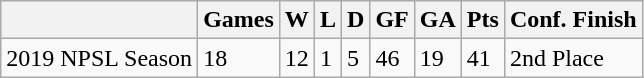<table class="wikitable">
<tr>
<th></th>
<th>Games</th>
<th>W</th>
<th>L</th>
<th>D</th>
<th>GF</th>
<th>GA</th>
<th>Pts</th>
<th>Conf. Finish</th>
</tr>
<tr>
<td>2019 NPSL Season</td>
<td>18</td>
<td>12</td>
<td>1</td>
<td>5</td>
<td>46</td>
<td>19</td>
<td>41</td>
<td>2nd Place</td>
</tr>
</table>
